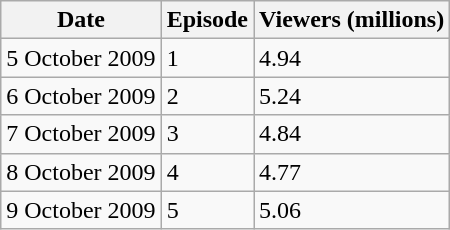<table class="wikitable">
<tr>
<th>Date</th>
<th>Episode</th>
<th>Viewers (millions)</th>
</tr>
<tr>
<td>5 October 2009</td>
<td>1</td>
<td>4.94</td>
</tr>
<tr>
<td>6 October 2009</td>
<td>2</td>
<td>5.24</td>
</tr>
<tr>
<td>7 October 2009</td>
<td>3</td>
<td>4.84</td>
</tr>
<tr>
<td>8 October 2009</td>
<td>4</td>
<td>4.77</td>
</tr>
<tr>
<td>9 October 2009</td>
<td>5</td>
<td>5.06</td>
</tr>
</table>
